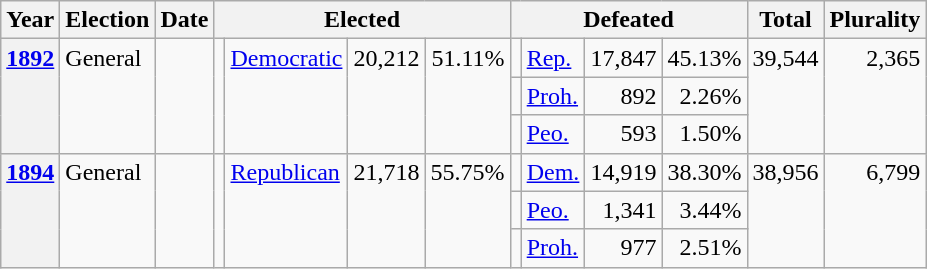<table class=wikitable>
<tr>
<th>Year</th>
<th>Election</th>
<th>Date</th>
<th ! colspan="4">Elected</th>
<th ! colspan="4">Defeated</th>
<th>Total</th>
<th>Plurality</th>
</tr>
<tr>
<th rowspan=3" valign="top"><a href='#'>1892</a></th>
<td rowspan=3" valign="top">General</td>
<td rowspan=3" valign="top"></td>
<td rowspan=3" valign="top"></td>
<td rowspan=3" valign="top" ><a href='#'>Democratic</a></td>
<td rowspan=3" valign="top" align="right">20,212</td>
<td rowspan=3" valign="top" align="right">51.11%</td>
<td valign="top"></td>
<td valign="top" ><a href='#'>Rep.</a></td>
<td valign="top" align="right">17,847</td>
<td valign="top" align="right">45.13%</td>
<td rowspan=3" valign="top" align="right">39,544</td>
<td rowspan=3" valign="top" align="right">2,365</td>
</tr>
<tr>
<td valign="top"></td>
<td valign="top" ><a href='#'>Proh.</a></td>
<td valign="top" align="right">892</td>
<td valign="top" align="right">2.26%</td>
</tr>
<tr>
<td valign="top"></td>
<td valign="top" ><a href='#'>Peo.</a></td>
<td valign="top" align="right">593</td>
<td valign="top" align="right">1.50%</td>
</tr>
<tr>
<th rowspan=3" valign="top"><a href='#'>1894</a></th>
<td rowspan=3" valign="top">General</td>
<td rowspan=3" valign="top"></td>
<td rowspan=3" valign="top"></td>
<td rowspan=3" valign="top" ><a href='#'>Republican</a></td>
<td rowspan=3" valign="top" align="right">21,718</td>
<td rowspan=3" valign="top" align="right">55.75%</td>
<td valign="top"></td>
<td valign="top" ><a href='#'>Dem.</a></td>
<td valign="top" align="right">14,919</td>
<td valign="top" align="right">38.30%</td>
<td rowspan=3" valign="top" align="right">38,956</td>
<td rowspan=3" valign="top" align="right">6,799</td>
</tr>
<tr>
<td valign="top"></td>
<td valign="top" ><a href='#'>Peo.</a></td>
<td valign="top" align="right">1,341</td>
<td valign="top" align="right">3.44%</td>
</tr>
<tr>
<td valign="top"></td>
<td valign="top" ><a href='#'>Proh.</a></td>
<td valign="top" align="right">977</td>
<td valign="top" align="right">2.51%</td>
</tr>
</table>
